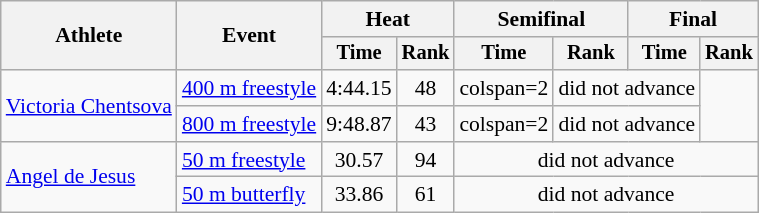<table class=wikitable style="font-size:90%">
<tr>
<th rowspan="2">Athlete</th>
<th rowspan="2">Event</th>
<th colspan="2">Heat</th>
<th colspan="2">Semifinal</th>
<th colspan="2">Final</th>
</tr>
<tr style="font-size:95%">
<th>Time</th>
<th>Rank</th>
<th>Time</th>
<th>Rank</th>
<th>Time</th>
<th>Rank</th>
</tr>
<tr align=center>
<td align=left rowspan=2><a href='#'>Victoria Chentsova</a></td>
<td align=left><a href='#'>400 m freestyle</a></td>
<td>4:44.15</td>
<td>48</td>
<td>colspan=2 </td>
<td colspan=2>did not advance</td>
</tr>
<tr align=center>
<td align=left><a href='#'>800 m freestyle</a></td>
<td>9:48.87</td>
<td>43</td>
<td>colspan=2 </td>
<td colspan=2>did not advance</td>
</tr>
<tr align=center>
<td align=left rowspan=2><a href='#'>Angel de Jesus</a></td>
<td align=left><a href='#'>50 m freestyle</a></td>
<td>30.57</td>
<td>94</td>
<td colspan=4>did not advance</td>
</tr>
<tr align=center>
<td align=left><a href='#'>50 m butterfly</a></td>
<td>33.86</td>
<td>61</td>
<td colspan=4>did not advance</td>
</tr>
</table>
